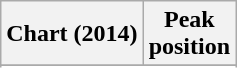<table class="wikitable">
<tr>
<th>Chart (2014)</th>
<th>Peak<br>position</th>
</tr>
<tr>
</tr>
<tr>
</tr>
<tr>
</tr>
<tr>
</tr>
<tr>
</tr>
</table>
